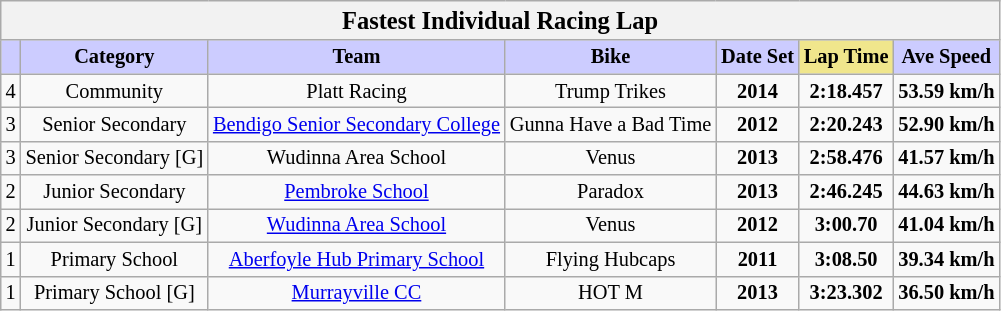<table class="wikitable collapsible collapsed" style="font-size: 85%; text-align:center">
<tr>
<th colspan="7" width="500"><big>Fastest Individual Racing Lap</big></th>
</tr>
<tr>
<th style="background:#ccf"></th>
<th style="background:#ccf">Category</th>
<th style="background:#ccf">Team</th>
<th style="background:#ccf">Bike</th>
<th style="background:#ccf">Date Set</th>
<th style="background:#f0e68c">Lap Time</th>
<th style="background:#ccf">Ave Speed</th>
</tr>
<tr>
<td>4</td>
<td>Community</td>
<td> Platt Racing</td>
<td>Trump Trikes</td>
<td><strong>2014</strong></td>
<td><strong>2:18.457</strong></td>
<td><strong>53.59 km/h</strong></td>
</tr>
<tr>
<td>3</td>
<td>Senior Secondary</td>
<td> <a href='#'>Bendigo Senior Secondary College</a></td>
<td>Gunna Have a Bad Time</td>
<td><strong>2012</strong></td>
<td><strong>2:20.243</strong></td>
<td><strong>52.90 km/h</strong></td>
</tr>
<tr>
<td>3</td>
<td>Senior Secondary [G]</td>
<td> Wudinna Area School</td>
<td>Venus</td>
<td><strong>2013</strong></td>
<td><strong>2:58.476</strong></td>
<td><strong>41.57 km/h</strong></td>
</tr>
<tr>
<td>2</td>
<td>Junior Secondary</td>
<td> <a href='#'>Pembroke School</a></td>
<td>Paradox</td>
<td><strong>2013</strong></td>
<td><strong>2:46.245</strong></td>
<td><strong>44.63 km/h</strong></td>
</tr>
<tr>
<td>2</td>
<td>Junior Secondary [G]</td>
<td> <a href='#'>Wudinna Area School</a></td>
<td>Venus</td>
<td><strong>2012</strong></td>
<td><strong>3:00.70</strong></td>
<td><strong>41.04 km/h</strong></td>
</tr>
<tr>
<td>1</td>
<td>Primary School</td>
<td> <a href='#'>Aberfoyle Hub Primary School</a></td>
<td>Flying Hubcaps</td>
<td><strong>2011</strong></td>
<td><strong>3:08.50</strong></td>
<td><strong>39.34 km/h</strong></td>
</tr>
<tr>
<td>1</td>
<td>Primary School [G]</td>
<td> <a href='#'>Murrayville CC</a></td>
<td>HOT M</td>
<td><strong>2013</strong></td>
<td><strong>3:23.302</strong></td>
<td><strong>36.50 km/h</strong></td>
</tr>
</table>
